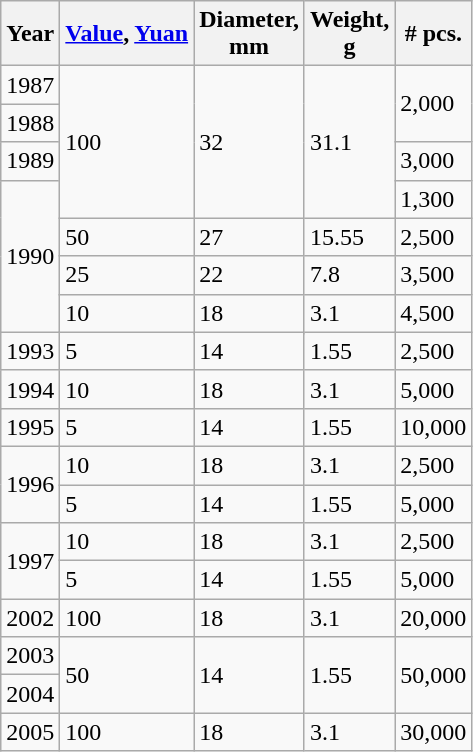<table class = "wikitable">
<tr>
<th>Year</th>
<th><a href='#'>Value</a>, <a href='#'>Yuan</a></th>
<th>Diameter, <br>mm</th>
<th>Weight,<br> g</th>
<th># pcs.</th>
</tr>
<tr>
<td>1987</td>
<td rowspan="4">100</td>
<td rowspan="4">32</td>
<td rowspan="4">31.1</td>
<td rowspan="2">2,000</td>
</tr>
<tr>
<td>1988</td>
</tr>
<tr>
<td>1989</td>
<td>3,000</td>
</tr>
<tr>
<td rowspan="4">1990</td>
<td>1,300</td>
</tr>
<tr>
<td>50</td>
<td>27</td>
<td>15.55</td>
<td>2,500</td>
</tr>
<tr>
<td>25</td>
<td>22</td>
<td>7.8</td>
<td>3,500</td>
</tr>
<tr>
<td rowspan="2">10</td>
<td rowspan="2">18</td>
<td rowspan="2">3.1</td>
<td>4,500</td>
</tr>
<tr>
<td rowspan="2">1993</td>
<td rowspan="2">2,500</td>
</tr>
<tr>
<td>5</td>
<td>14</td>
<td>1.55</td>
</tr>
<tr>
<td>1994</td>
<td rowspan="2">10</td>
<td rowspan="2">18</td>
<td rowspan="2">3.1</td>
<td rowspan="2">5,000</td>
</tr>
<tr>
<td rowspan="2">1995</td>
</tr>
<tr>
<td>5</td>
<td>14</td>
<td>1.55</td>
<td>10,000</td>
</tr>
<tr>
<td rowspan="2">1996</td>
<td>10</td>
<td>18</td>
<td>3.1</td>
<td>2,500</td>
</tr>
<tr>
<td>5</td>
<td>14</td>
<td>1.55</td>
<td>5,000</td>
</tr>
<tr>
<td rowspan="2">1997</td>
<td>10</td>
<td>18</td>
<td>3.1</td>
<td>2,500</td>
</tr>
<tr>
<td>5</td>
<td>14</td>
<td>1.55</td>
<td>5,000</td>
</tr>
<tr>
<td>2002</td>
<td>100</td>
<td>18</td>
<td>3.1</td>
<td>20,000</td>
</tr>
<tr>
<td>2003</td>
<td rowspan="2">50</td>
<td rowspan="2">14</td>
<td rowspan="2">1.55</td>
<td rowspan="2">50,000</td>
</tr>
<tr>
<td>2004</td>
</tr>
<tr>
<td>2005</td>
<td>100</td>
<td>18</td>
<td>3.1</td>
<td>30,000</td>
</tr>
</table>
